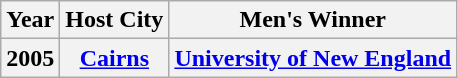<table class="wikitable">
<tr>
<th>Year</th>
<th>Host City</th>
<th>Men's Winner</th>
</tr>
<tr>
<th>2005</th>
<th><a href='#'>Cairns</a></th>
<th><a href='#'>University of New England</a></th>
</tr>
</table>
